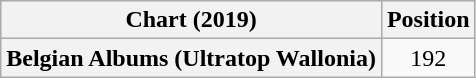<table class="wikitable plainrowheaders" style="text-align:center">
<tr>
<th scope="col">Chart (2019)</th>
<th scope="col">Position</th>
</tr>
<tr>
<th scope="row">Belgian Albums (Ultratop Wallonia)</th>
<td>192</td>
</tr>
</table>
